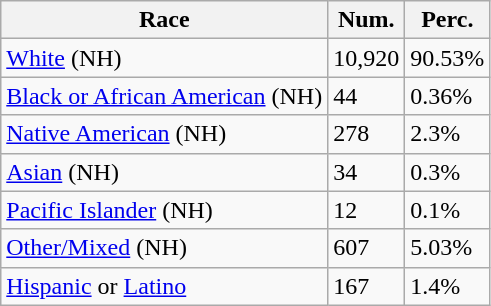<table class="wikitable">
<tr>
<th>Race</th>
<th>Num.</th>
<th>Perc.</th>
</tr>
<tr>
<td><a href='#'>White</a> (NH)</td>
<td>10,920</td>
<td>90.53%</td>
</tr>
<tr>
<td><a href='#'>Black or African American</a> (NH)</td>
<td>44</td>
<td>0.36%</td>
</tr>
<tr>
<td><a href='#'>Native American</a> (NH)</td>
<td>278</td>
<td>2.3%</td>
</tr>
<tr>
<td><a href='#'>Asian</a> (NH)</td>
<td>34</td>
<td>0.3%</td>
</tr>
<tr>
<td><a href='#'>Pacific Islander</a> (NH)</td>
<td>12</td>
<td>0.1%</td>
</tr>
<tr>
<td><a href='#'>Other/Mixed</a> (NH)</td>
<td>607</td>
<td>5.03%</td>
</tr>
<tr>
<td><a href='#'>Hispanic</a> or <a href='#'>Latino</a></td>
<td>167</td>
<td>1.4%</td>
</tr>
</table>
